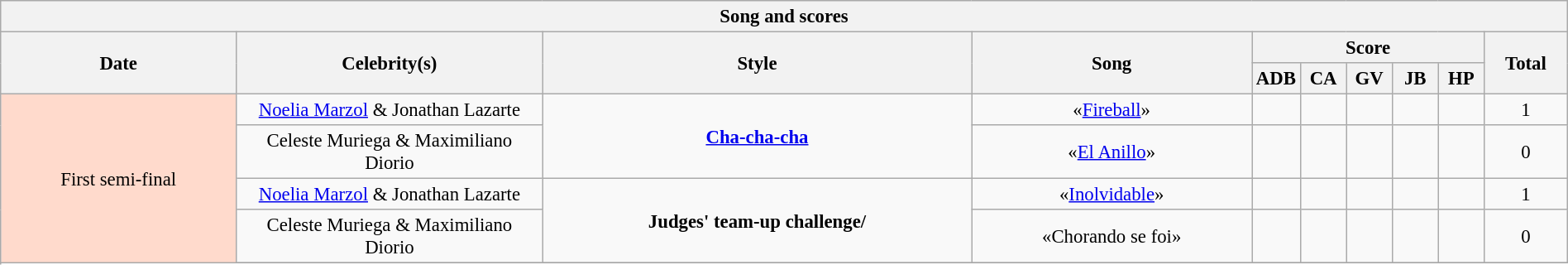<table class="wikitable collapsible collapsed" style="font-size:95%; text-align: center; width: 100%;">
<tr>
<th colspan="11" style="with: 100%;" align=center>Song and scores</th>
</tr>
<tr>
<th rowspan="2">Date</th>
<th rowspan="2" width="240">Celebrity(s)</th>
<th rowspan="2">Style</th>
<th rowspan="2">Song</th>
<th colspan="5">Score</th>
<th rowspan="2" width="60">Total</th>
</tr>
<tr>
<th width=30>ADB</th>
<th width=30>CA</th>
<th width=30>GV</th>
<th width=30>JB</th>
<th width=30>HP</th>
</tr>
<tr>
<td rowspan="8" style=" background:#ffdacc">First semi-final<br></td>
<td><a href='#'>Noelia Marzol</a> & Jonathan Lazarte</td>
<td rowspan="2"><strong><a href='#'>Cha-cha-cha</a></strong></td>
<td>«<a href='#'>Fireball</a>» </td>
<td></td>
<td></td>
<td></td>
<td></td>
<td></td>
<td>1</td>
</tr>
<tr>
<td>Celeste Muriega & Maximiliano Diorio</td>
<td>«<a href='#'>El Anillo</a>» </td>
<td></td>
<td></td>
<td></td>
<td></td>
<td></td>
<td>0</td>
</tr>
<tr>
<td><a href='#'>Noelia Marzol</a> & Jonathan Lazarte</td>
<td rowspan="2"><strong>Judges' team-up challenge/</strong></td>
<td>«<a href='#'>Inolvidable</a>» </td>
<td></td>
<td></td>
<td></td>
<td></td>
<td></td>
<td>1</td>
</tr>
<tr>
<td>Celeste Muriega & Maximiliano Diorio</td>
<td>«Chorando se foi» </td>
<td></td>
<td></td>
<td></td>
<td></td>
<td></td>
<td>0</td>
</tr>
<tr>
</tr>
</table>
